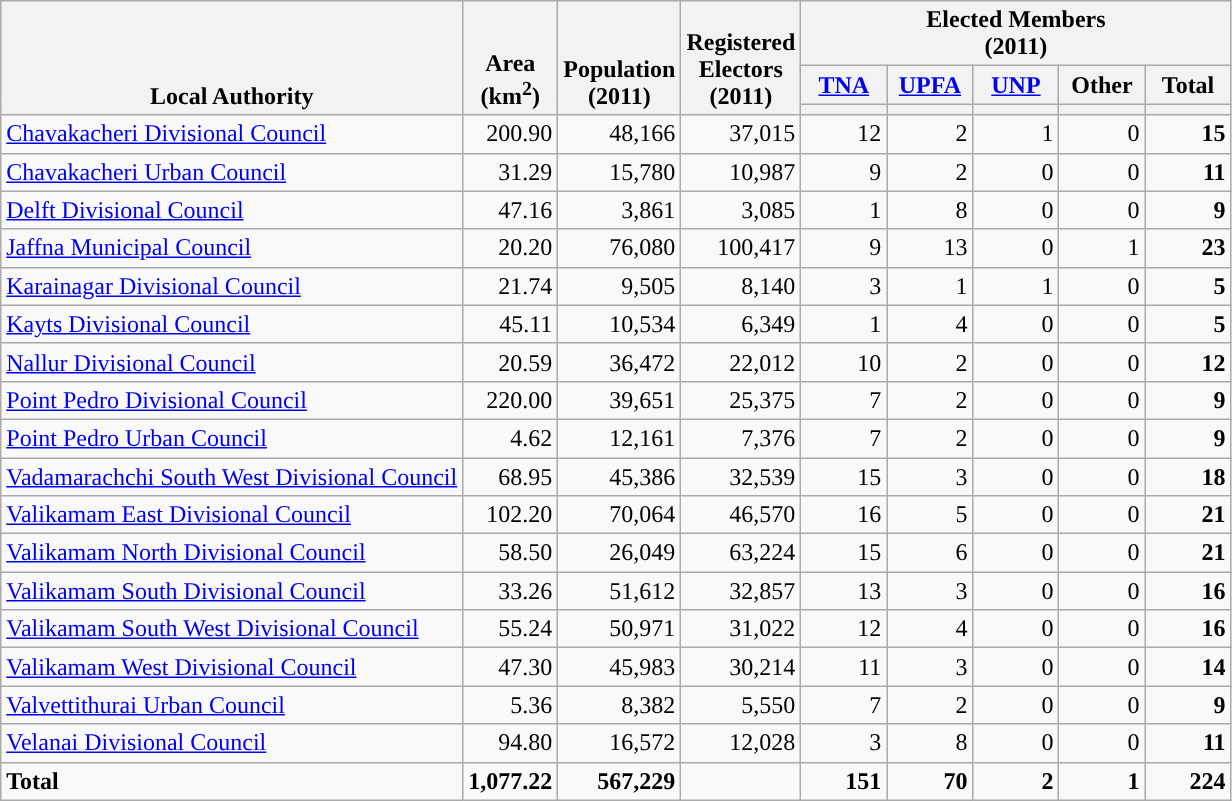<table class="wikitable" style="text-align:right;">
<tr>
<th style="vertical-align:bottom;" rowspan=3>Local Authority</th>
<th style="vertical-align:bottom;" rowspan=3>Area<br>(km<sup>2</sup>)<br></th>
<th style="vertical-align:bottom;" rowspan=3>Population<br>(2011)<br></th>
<th style="vertical-align:bottom;" rowspan=3>Registered<br>Electors<br>(2011)</th>
<th colspan=5>Elected Members<br>(2011)</th>
</tr>
<tr>
<th style="width:50px;"><a href='#'>TNA</a></th>
<th style="width:50px;"><a href='#'>UPFA</a></th>
<th style="width:50px;"><a href='#'>UNP</a></th>
<th style="width:50px;">Other</th>
<th style="width:50px;">Total</th>
</tr>
<tr>
<th style="background:"></th>
<th style="background:"></th>
<th style="background:"></th>
<th></th>
<th></th>
</tr>
<tr>
<td align=left><a href='#'>Chavakacheri Divisional Council</a></td>
<td>200.90</td>
<td>48,166</td>
<td>37,015</td>
<td>12</td>
<td>2</td>
<td>1</td>
<td>0</td>
<td><strong>15</strong></td>
</tr>
<tr>
<td align=left><a href='#'>Chavakacheri Urban Council</a></td>
<td>31.29</td>
<td>15,780</td>
<td>10,987</td>
<td>9</td>
<td>2</td>
<td>0</td>
<td>0</td>
<td><strong>11</strong></td>
</tr>
<tr>
<td align=left><a href='#'>Delft Divisional Council</a></td>
<td>47.16</td>
<td>3,861</td>
<td>3,085</td>
<td>1</td>
<td>8</td>
<td>0</td>
<td>0</td>
<td><strong>9</strong></td>
</tr>
<tr>
<td align=left><a href='#'>Jaffna Municipal Council</a></td>
<td>20.20</td>
<td>76,080</td>
<td>100,417</td>
<td>9</td>
<td>13</td>
<td>0</td>
<td>1</td>
<td><strong>23</strong></td>
</tr>
<tr>
<td align=left><a href='#'>Karainagar Divisional Council</a></td>
<td>21.74</td>
<td>9,505</td>
<td>8,140</td>
<td>3</td>
<td>1</td>
<td>1</td>
<td>0</td>
<td><strong>5</strong></td>
</tr>
<tr>
<td align=left><a href='#'>Kayts Divisional Council</a></td>
<td>45.11</td>
<td>10,534</td>
<td>6,349</td>
<td>1</td>
<td>4</td>
<td>0</td>
<td>0</td>
<td><strong>5</strong></td>
</tr>
<tr>
<td align=left><a href='#'>Nallur Divisional Council</a></td>
<td>20.59</td>
<td>36,472</td>
<td>22,012</td>
<td>10</td>
<td>2</td>
<td>0</td>
<td>0</td>
<td><strong>12</strong></td>
</tr>
<tr>
<td align=left><a href='#'>Point Pedro Divisional Council</a></td>
<td>220.00</td>
<td>39,651</td>
<td>25,375</td>
<td>7</td>
<td>2</td>
<td>0</td>
<td>0</td>
<td><strong>9</strong></td>
</tr>
<tr>
<td align=left><a href='#'>Point Pedro Urban Council</a></td>
<td>4.62</td>
<td>12,161</td>
<td>7,376</td>
<td>7</td>
<td>2</td>
<td>0</td>
<td>0</td>
<td><strong>9</strong></td>
</tr>
<tr>
<td align=left><a href='#'>Vadamarachchi South West Divisional Council</a></td>
<td>68.95</td>
<td>45,386</td>
<td>32,539</td>
<td>15</td>
<td>3</td>
<td>0</td>
<td>0</td>
<td><strong>18</strong></td>
</tr>
<tr>
<td align=left><a href='#'>Valikamam East Divisional Council</a></td>
<td>102.20</td>
<td>70,064</td>
<td>46,570</td>
<td>16</td>
<td>5</td>
<td>0</td>
<td>0</td>
<td><strong>21</strong></td>
</tr>
<tr>
<td align=left><a href='#'>Valikamam North Divisional Council</a></td>
<td>58.50</td>
<td>26,049</td>
<td>63,224</td>
<td>15</td>
<td>6</td>
<td>0</td>
<td>0</td>
<td><strong>21</strong></td>
</tr>
<tr>
<td align=left><a href='#'>Valikamam South Divisional Council</a></td>
<td>33.26</td>
<td>51,612</td>
<td>32,857</td>
<td>13</td>
<td>3</td>
<td>0</td>
<td>0</td>
<td><strong>16</strong></td>
</tr>
<tr>
<td align=left><a href='#'>Valikamam South West Divisional Council</a></td>
<td>55.24</td>
<td>50,971</td>
<td>31,022</td>
<td>12</td>
<td>4</td>
<td>0</td>
<td>0</td>
<td><strong>16</strong></td>
</tr>
<tr>
<td align=left><a href='#'>Valikamam West Divisional Council</a></td>
<td>47.30</td>
<td>45,983</td>
<td>30,214</td>
<td>11</td>
<td>3</td>
<td>0</td>
<td>0</td>
<td><strong>14</strong></td>
</tr>
<tr>
<td align=left><a href='#'>Valvettithurai Urban Council</a></td>
<td>5.36</td>
<td>8,382</td>
<td>5,550</td>
<td>7</td>
<td>2</td>
<td>0</td>
<td>0</td>
<td><strong>9</strong></td>
</tr>
<tr>
<td align=left><a href='#'>Velanai Divisional Council</a></td>
<td>94.80</td>
<td>16,572</td>
<td>12,028</td>
<td>3</td>
<td>8</td>
<td>0</td>
<td>0</td>
<td><strong>11</strong></td>
</tr>
<tr style="font-weight:bold">
<td align=left>Total</td>
<td>1,077.22</td>
<td>567,229</td>
<td></td>
<td>151</td>
<td>70</td>
<td>2</td>
<td>1</td>
<td>224</td>
</tr>
</table>
